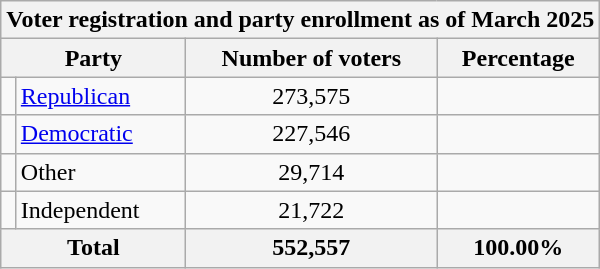<table class="wikitable">
<tr>
<th colspan="6">Voter registration and party enrollment as of March 2025</th>
</tr>
<tr>
<th colspan="2">Party</th>
<th>Number of voters</th>
<th>Percentage</th>
</tr>
<tr>
<td></td>
<td><a href='#'>Republican</a></td>
<td style="text-align:center;">273,575</td>
<td style="text-align:center;"></td>
</tr>
<tr>
<td></td>
<td><a href='#'>Democratic</a></td>
<td style="text-align:center;">227,546</td>
<td style="text-align:center;"></td>
</tr>
<tr>
<td></td>
<td>Other</td>
<td style="text-align:center;">29,714</td>
<td style="text-align:center;"></td>
</tr>
<tr>
<td></td>
<td>Independent</td>
<td style="text-align:center;">21,722</td>
<td style="text-align:center;"></td>
</tr>
<tr>
<th colspan="2">Total</th>
<th style="text-align:center;">552,557</th>
<th style="text-align:center;">100.00%</th>
</tr>
</table>
